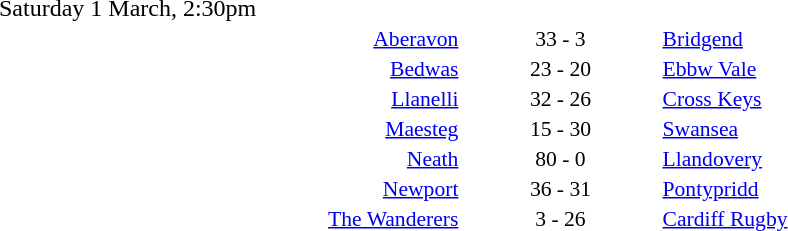<table style="width:70%;" cellspacing="1">
<tr>
<th width=35%></th>
<th width=15%></th>
<th></th>
</tr>
<tr>
<td>Saturday 1 March, 2:30pm</td>
</tr>
<tr style=font-size:90%>
<td align=right><a href='#'>Aberavon</a></td>
<td align=center>33 - 3</td>
<td><a href='#'>Bridgend</a></td>
</tr>
<tr style=font-size:90%>
<td align=right><a href='#'>Bedwas</a></td>
<td align=center>23 - 20</td>
<td><a href='#'>Ebbw Vale</a></td>
</tr>
<tr style=font-size:90%>
<td align=right><a href='#'>Llanelli</a></td>
<td align=center>32 - 26</td>
<td><a href='#'>Cross Keys</a></td>
</tr>
<tr style=font-size:90%>
<td align=right><a href='#'>Maesteg</a></td>
<td align=center>15 - 30</td>
<td><a href='#'>Swansea</a></td>
</tr>
<tr style=font-size:90%>
<td align=right><a href='#'>Neath</a></td>
<td align=center>80 - 0</td>
<td><a href='#'>Llandovery</a></td>
</tr>
<tr style=font-size:90%>
<td align=right><a href='#'>Newport</a></td>
<td align=center>36 - 31</td>
<td><a href='#'>Pontypridd</a></td>
</tr>
<tr style=font-size:90%>
<td align=right><a href='#'>The Wanderers</a></td>
<td align=center>3 - 26</td>
<td><a href='#'>Cardiff Rugby</a></td>
</tr>
</table>
